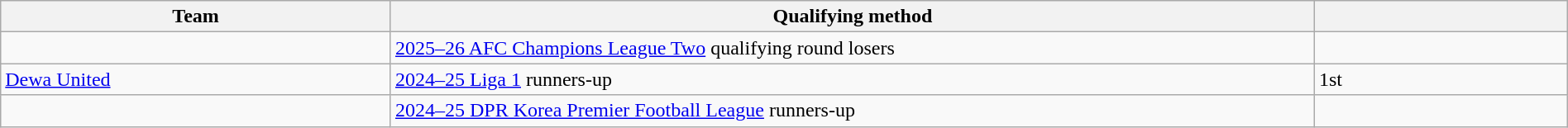<table class="wikitable" style="table-layout:fixed;width:100%;">
<tr>
<th width=25%>Team</th>
<th width=60%>Qualifying method</th>
<th width=16%> </th>
</tr>
<tr>
<td></td>
<td><a href='#'>2025–26 AFC Champions League Two</a> qualifying round losers</td>
<td></td>
</tr>
<tr>
<td> <a href='#'>Dewa United</a></td>
<td><a href='#'>2024–25 Liga 1</a> runners-up</td>
<td>1st</td>
</tr>
<tr>
<td></td>
<td><a href='#'>2024–25 DPR Korea Premier Football League</a> runners-up</td>
<td></td>
</tr>
</table>
